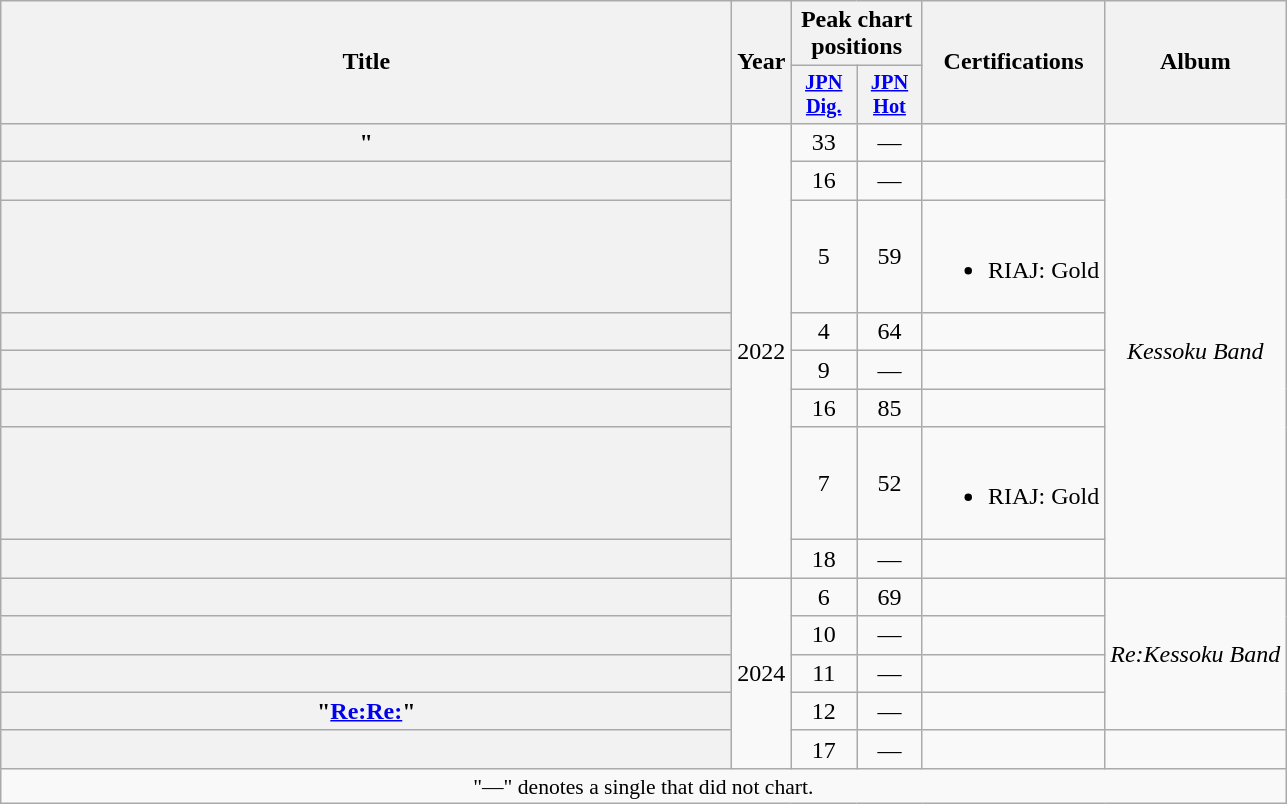<table class="wikitable plainrowheaders" style="text-align:center;">
<tr>
<th scope="col" rowspan="2" style="width:30em;">Title</th>
<th scope="col" rowspan="2">Year</th>
<th scope="col" colspan="2">Peak chart positions</th>
<th scope="col" rowspan="2">Certifications</th>
<th scope="col" rowspan="2">Album</th>
</tr>
<tr>
<th scope="col" style="width:2.75em;font-size:85%;"><a href='#'>JPN<br>Dig.</a><br></th>
<th scope="col" style="width:2.75em;font-size:85%;"><a href='#'>JPN<br>Hot</a><br></th>
</tr>
<tr>
<th scope="row">"</th>
<td rowspan="8">2022</td>
<td>33</td>
<td>—</td>
<td></td>
<td rowspan="8"><em>Kessoku Band</em></td>
</tr>
<tr>
<th scope="row"></th>
<td>16</td>
<td>—</td>
<td></td>
</tr>
<tr>
<th scope="row"></th>
<td>5</td>
<td>59</td>
<td><br><ul><li>RIAJ: Gold </li></ul></td>
</tr>
<tr>
<th scope="row"></th>
<td>4</td>
<td>64</td>
<td></td>
</tr>
<tr>
<th scope="row"></th>
<td>9</td>
<td>—</td>
<td></td>
</tr>
<tr>
<th scope="row"></th>
<td>16</td>
<td>85</td>
<td></td>
</tr>
<tr>
<th scope="row"></th>
<td>7</td>
<td>52</td>
<td><br><ul><li>RIAJ: Gold </li></ul></td>
</tr>
<tr>
<th scope="row"></th>
<td>18</td>
<td>—</td>
<td></td>
</tr>
<tr>
<th scope="row"></th>
<td rowspan="5">2024</td>
<td>6</td>
<td>69</td>
<td></td>
<td rowspan="4"><em>Re:Kessoku Band</em></td>
</tr>
<tr>
<th scope="row"></th>
<td>10</td>
<td>—</td>
<td></td>
</tr>
<tr>
<th scope="row"></th>
<td>11</td>
<td>—</td>
<td></td>
</tr>
<tr>
<th scope="row">"<a href='#'>Re:Re:</a>"</th>
<td>12</td>
<td>—</td>
<td></td>
</tr>
<tr>
<th scope="row"></th>
<td>17</td>
<td>—</td>
<td></td>
<td></td>
</tr>
<tr>
<td colspan="7" align="center" style="font-size:90%;">"—" denotes a single that did not chart.</td>
</tr>
</table>
